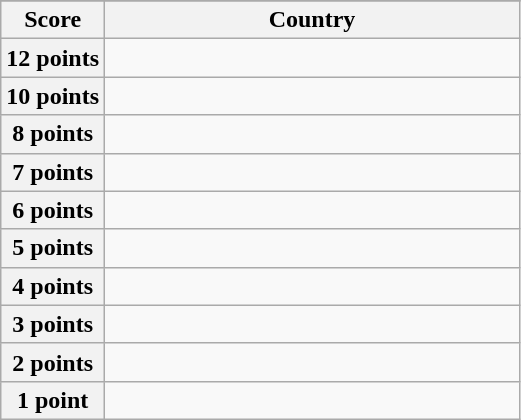<table class="wikitable">
<tr>
</tr>
<tr>
<th scope="col" width="20%">Score</th>
<th scope="col">Country</th>
</tr>
<tr>
<th scope="row">12 points</th>
<td></td>
</tr>
<tr>
<th scope="row">10 points</th>
<td></td>
</tr>
<tr>
<th scope="row">8 points</th>
<td></td>
</tr>
<tr>
<th scope="row">7 points</th>
<td></td>
</tr>
<tr>
<th scope="row">6 points</th>
<td></td>
</tr>
<tr>
<th scope="row">5 points</th>
<td></td>
</tr>
<tr>
<th scope="row">4 points</th>
<td></td>
</tr>
<tr>
<th scope="row">3 points</th>
<td></td>
</tr>
<tr>
<th scope="row">2 points</th>
<td></td>
</tr>
<tr>
<th scope="row">1 point</th>
<td></td>
</tr>
</table>
